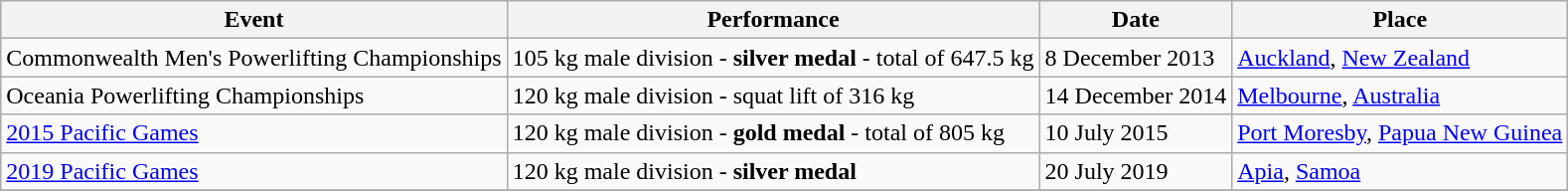<table class="wikitable">
<tr>
<th>Event</th>
<th>Performance</th>
<th>Date</th>
<th>Place</th>
</tr>
<tr>
<td>Commonwealth Men's Powerlifting Championships</td>
<td>105 kg male division - <strong>silver medal</strong> - total of 647.5 kg</td>
<td>8 December 2013</td>
<td><a href='#'>Auckland</a>, <a href='#'>New Zealand</a></td>
</tr>
<tr>
<td>Oceania Powerlifting Championships</td>
<td>120 kg male division - squat lift of 316 kg</td>
<td>14 December 2014</td>
<td><a href='#'>Melbourne</a>, <a href='#'>Australia</a></td>
</tr>
<tr>
<td><a href='#'>2015 Pacific Games</a></td>
<td>120 kg male division - <strong>gold medal</strong>  - total of 805 kg</td>
<td>10 July 2015</td>
<td><a href='#'>Port Moresby</a>, <a href='#'>Papua New Guinea</a></td>
</tr>
<tr>
<td><a href='#'>2019 Pacific Games</a></td>
<td>120 kg male division - <strong>silver medal</strong></td>
<td>20 July 2019</td>
<td><a href='#'>Apia</a>, <a href='#'>Samoa</a></td>
</tr>
<tr>
</tr>
</table>
